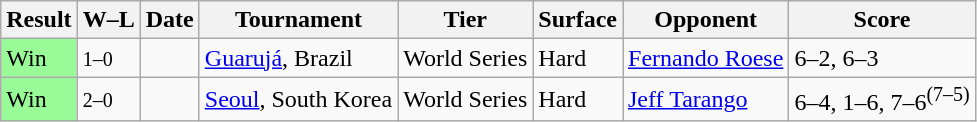<table class="sortable wikitable">
<tr>
<th>Result</th>
<th class="unsortable">W–L</th>
<th>Date</th>
<th>Tournament</th>
<th>Tier</th>
<th>Surface</th>
<th>Opponent</th>
<th class="unsortable">Score</th>
</tr>
<tr>
<td style="background:#98fb98;">Win</td>
<td><small>1–0</small></td>
<td><a href='#'></a></td>
<td><a href='#'>Guarujá</a>, Brazil</td>
<td>World Series</td>
<td>Hard</td>
<td> <a href='#'>Fernando Roese</a></td>
<td>6–2, 6–3</td>
</tr>
<tr>
<td style="background:#98fb98;">Win</td>
<td><small>2–0</small></td>
<td><a href='#'></a></td>
<td><a href='#'>Seoul</a>, South Korea</td>
<td>World Series</td>
<td>Hard</td>
<td> <a href='#'>Jeff Tarango</a></td>
<td>6–4, 1–6, 7–6<sup>(7–5)</sup></td>
</tr>
</table>
